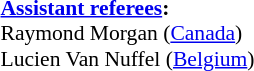<table style="width:100%; font-size:90%;">
<tr>
<td><br><strong><a href='#'>Assistant referees</a>:</strong>
<br>Raymond Morgan (<a href='#'>Canada</a>)
<br>Lucien Van Nuffel (<a href='#'>Belgium</a>)</td>
</tr>
</table>
